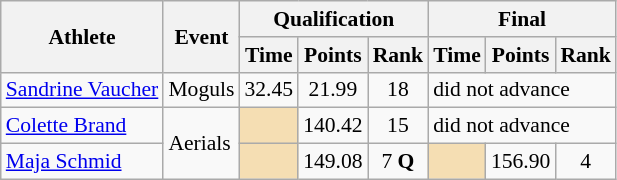<table class="wikitable" style="font-size:90%">
<tr>
<th rowspan="2">Athlete</th>
<th rowspan="2">Event</th>
<th colspan="3">Qualification</th>
<th colspan="3">Final</th>
</tr>
<tr>
<th>Time</th>
<th>Points</th>
<th>Rank</th>
<th>Time</th>
<th>Points</th>
<th>Rank</th>
</tr>
<tr>
<td><a href='#'>Sandrine Vaucher</a></td>
<td>Moguls</td>
<td align="center">32.45</td>
<td align="center">21.99</td>
<td align="center">18</td>
<td colspan="3">did not advance</td>
</tr>
<tr>
<td><a href='#'>Colette Brand</a></td>
<td rowspan="2">Aerials</td>
<td bgcolor="wheat"></td>
<td align="center">140.42</td>
<td align="center">15</td>
<td colspan="3">did not advance</td>
</tr>
<tr>
<td><a href='#'>Maja Schmid</a></td>
<td bgcolor="wheat"></td>
<td align="center">149.08</td>
<td align="center">7 <strong>Q</strong></td>
<td bgcolor="wheat"></td>
<td align="center">156.90</td>
<td align="center">4</td>
</tr>
</table>
